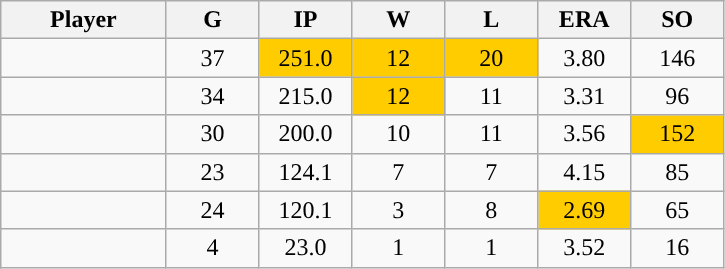<table class="wikitable sortable">
<tr>
<th bgcolor="#DDDDFF" width="16%">Player</th>
<th bgcolor="#DDDDFF" width="9%">G</th>
<th bgcolor="#DDDDFF" width="9%">IP</th>
<th bgcolor="#DDDDFF" width="9%">W</th>
<th bgcolor="#DDDDFF" width="9%">L</th>
<th bgcolor="#DDDDFF" width="9%">ERA</th>
<th bgcolor="#DDDDFF" width="9%">SO</th>
</tr>
<tr align="center">
<td></td>
<td>37</td>
<td style="background:#fc0;">251.0</td>
<td style="background:#fc0;">12</td>
<td style="background:#fc0;">20</td>
<td>3.80</td>
<td>146</td>
</tr>
<tr align="center">
<td></td>
<td>34</td>
<td>215.0</td>
<td style="background:#fc0;">12</td>
<td>11</td>
<td>3.31</td>
<td>96</td>
</tr>
<tr align="center">
<td></td>
<td>30</td>
<td>200.0</td>
<td>10</td>
<td>11</td>
<td>3.56</td>
<td style="background:#fc0;">152</td>
</tr>
<tr align="center">
<td></td>
<td>23</td>
<td>124.1</td>
<td>7</td>
<td>7</td>
<td>4.15</td>
<td>85</td>
</tr>
<tr align="center">
<td></td>
<td>24</td>
<td>120.1</td>
<td>3</td>
<td>8</td>
<td style="background:#fc0;">2.69</td>
<td>65</td>
</tr>
<tr align="center">
<td></td>
<td>4</td>
<td>23.0</td>
<td>1</td>
<td>1</td>
<td>3.52</td>
<td>16</td>
</tr>
</table>
